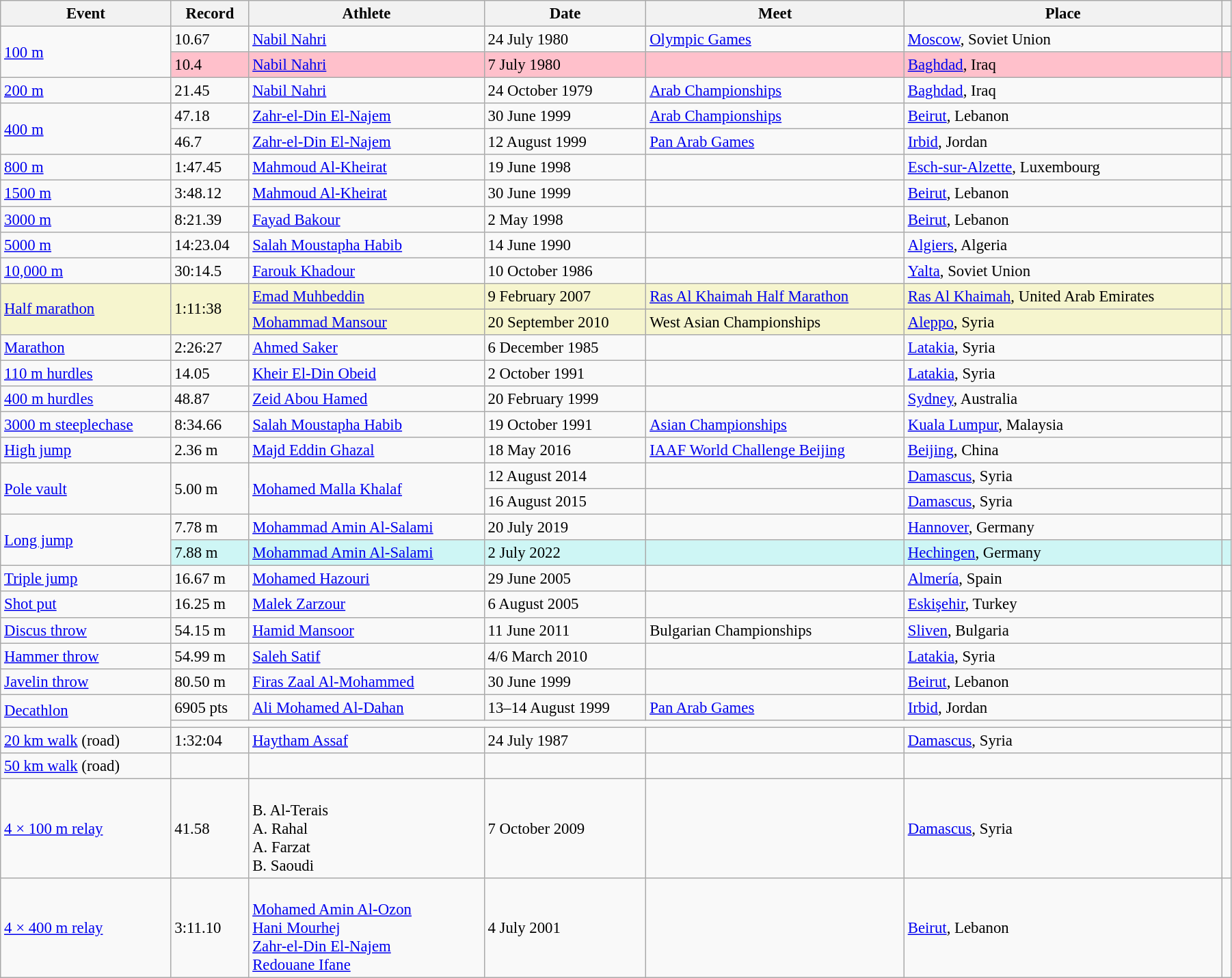<table class="wikitable" style="font-size:95%; width: 95%;">
<tr>
<th>Event</th>
<th>Record</th>
<th>Athlete</th>
<th>Date</th>
<th>Meet</th>
<th>Place</th>
<th></th>
</tr>
<tr>
<td rowspan=2><a href='#'>100 m</a></td>
<td>10.67 </td>
<td><a href='#'>Nabil Nahri</a></td>
<td>24 July 1980</td>
<td><a href='#'>Olympic Games</a></td>
<td><a href='#'>Moscow</a>, Soviet Union</td>
<td></td>
</tr>
<tr style="background:pink">
<td>10.4 </td>
<td><a href='#'>Nabil Nahri</a></td>
<td>7 July 1980</td>
<td></td>
<td><a href='#'>Baghdad</a>, Iraq</td>
<td></td>
</tr>
<tr>
<td><a href='#'>200 m</a></td>
<td>21.45</td>
<td><a href='#'>Nabil Nahri</a></td>
<td>24 October 1979</td>
<td><a href='#'>Arab Championships</a></td>
<td><a href='#'>Baghdad</a>, Iraq</td>
<td></td>
</tr>
<tr>
<td rowspan=2><a href='#'>400 m</a></td>
<td>47.18</td>
<td><a href='#'>Zahr-el-Din El-Najem</a></td>
<td>30 June 1999</td>
<td><a href='#'>Arab Championships</a></td>
<td><a href='#'>Beirut</a>, Lebanon</td>
<td></td>
</tr>
<tr>
<td>46.7 </td>
<td><a href='#'>Zahr-el-Din El-Najem</a></td>
<td>12 August 1999</td>
<td><a href='#'>Pan Arab Games</a></td>
<td><a href='#'>Irbid</a>, Jordan</td>
<td></td>
</tr>
<tr>
<td><a href='#'>800 m</a></td>
<td>1:47.45</td>
<td><a href='#'>Mahmoud Al-Kheirat</a></td>
<td>19 June 1998</td>
<td></td>
<td><a href='#'>Esch-sur-Alzette</a>, Luxembourg</td>
<td></td>
</tr>
<tr>
<td><a href='#'>1500 m</a></td>
<td>3:48.12</td>
<td><a href='#'>Mahmoud Al-Kheirat</a></td>
<td>30 June 1999</td>
<td></td>
<td><a href='#'>Beirut</a>, Lebanon</td>
<td></td>
</tr>
<tr>
<td><a href='#'>3000 m</a></td>
<td>8:21.39</td>
<td><a href='#'>Fayad Bakour</a></td>
<td>2 May 1998</td>
<td></td>
<td><a href='#'>Beirut</a>, Lebanon</td>
<td></td>
</tr>
<tr>
<td><a href='#'>5000 m</a></td>
<td>14:23.04</td>
<td><a href='#'>Salah Moustapha Habib</a></td>
<td>14 June 1990</td>
<td></td>
<td><a href='#'>Algiers</a>, Algeria</td>
<td></td>
</tr>
<tr>
<td><a href='#'>10,000 m</a></td>
<td>30:14.5 </td>
<td><a href='#'>Farouk Khadour</a></td>
<td>10 October 1986</td>
<td></td>
<td><a href='#'>Yalta</a>, Soviet Union</td>
<td></td>
</tr>
<tr style="background:#f6F5CE;">
<td rowspan=2><a href='#'>Half marathon</a></td>
<td rowspan=2>1:11:38</td>
<td><a href='#'>Emad Muhbeddin</a></td>
<td>9 February 2007</td>
<td><a href='#'>Ras Al Khaimah Half Marathon</a></td>
<td><a href='#'>Ras Al Khaimah</a>, United Arab Emirates</td>
<td></td>
</tr>
<tr style="background:#f6F5CE;">
<td><a href='#'>Mohammad Mansour</a></td>
<td>20 September 2010</td>
<td>West Asian Championships</td>
<td><a href='#'>Aleppo</a>, Syria</td>
<td></td>
</tr>
<tr>
<td><a href='#'>Marathon</a></td>
<td>2:26:27</td>
<td><a href='#'>Ahmed Saker</a></td>
<td>6 December 1985</td>
<td></td>
<td><a href='#'>Latakia</a>, Syria</td>
<td></td>
</tr>
<tr>
<td><a href='#'>110 m hurdles</a></td>
<td>14.05 </td>
<td><a href='#'>Kheir El-Din Obeid</a></td>
<td>2 October 1991</td>
<td></td>
<td><a href='#'>Latakia</a>, Syria</td>
<td></td>
</tr>
<tr>
<td><a href='#'>400 m hurdles</a></td>
<td>48.87</td>
<td><a href='#'>Zeid Abou Hamed</a></td>
<td>20 February 1999</td>
<td></td>
<td><a href='#'>Sydney</a>, Australia</td>
<td></td>
</tr>
<tr>
<td><a href='#'>3000 m steeplechase</a></td>
<td>8:34.66</td>
<td><a href='#'>Salah Moustapha Habib</a></td>
<td>19 October 1991</td>
<td><a href='#'>Asian Championships</a></td>
<td><a href='#'>Kuala Lumpur</a>, Malaysia</td>
<td></td>
</tr>
<tr>
<td><a href='#'>High jump</a></td>
<td>2.36 m</td>
<td><a href='#'>Majd Eddin Ghazal</a></td>
<td>18 May 2016</td>
<td><a href='#'>IAAF World Challenge Beijing</a></td>
<td><a href='#'>Beijing</a>, China</td>
<td></td>
</tr>
<tr>
<td rowspan=2><a href='#'>Pole vault</a></td>
<td rowspan=2>5.00 m</td>
<td rowspan=2><a href='#'>Mohamed Malla Khalaf</a></td>
<td>12 August 2014</td>
<td></td>
<td><a href='#'>Damascus</a>, Syria</td>
<td></td>
</tr>
<tr>
<td>16 August 2015</td>
<td></td>
<td><a href='#'>Damascus</a>, Syria</td>
<td></td>
</tr>
<tr>
<td rowspan=2><a href='#'>Long jump</a></td>
<td>7.78 m </td>
<td><a href='#'>Mohammad Amin Al-Salami</a></td>
<td>20 July 2019</td>
<td></td>
<td><a href='#'>Hannover</a>, Germany</td>
<td></td>
</tr>
<tr style="background:#cef6f5;">
<td>7.88 m </td>
<td><a href='#'>Mohammad Amin Al-Salami</a></td>
<td>2 July 2022</td>
<td></td>
<td><a href='#'>Hechingen</a>, Germany</td>
<td></td>
</tr>
<tr>
<td><a href='#'>Triple jump</a></td>
<td>16.67 m </td>
<td><a href='#'>Mohamed Hazouri</a></td>
<td>29 June 2005</td>
<td></td>
<td><a href='#'>Almería</a>, Spain</td>
<td></td>
</tr>
<tr>
<td><a href='#'>Shot put</a></td>
<td>16.25 m</td>
<td><a href='#'>Malek Zarzour</a></td>
<td>6 August 2005</td>
<td></td>
<td><a href='#'>Eskişehir</a>, Turkey</td>
<td></td>
</tr>
<tr>
<td><a href='#'>Discus throw</a></td>
<td>54.15 m</td>
<td><a href='#'>Hamid Mansoor</a></td>
<td>11 June 2011</td>
<td>Bulgarian Championships</td>
<td><a href='#'>Sliven</a>, Bulgaria</td>
<td></td>
</tr>
<tr>
<td><a href='#'>Hammer throw</a></td>
<td>54.99 m</td>
<td><a href='#'>Saleh Satif</a></td>
<td>4/6 March 2010</td>
<td></td>
<td><a href='#'>Latakia</a>, Syria</td>
<td></td>
</tr>
<tr>
<td><a href='#'>Javelin throw</a></td>
<td>80.50 m</td>
<td><a href='#'>Firas Zaal Al-Mohammed</a></td>
<td>30 June 1999</td>
<td></td>
<td><a href='#'>Beirut</a>, Lebanon</td>
<td></td>
</tr>
<tr>
<td rowspan=2><a href='#'>Decathlon</a></td>
<td>6905 pts</td>
<td><a href='#'>Ali Mohamed Al-Dahan</a></td>
<td>13–14 August 1999</td>
<td><a href='#'>Pan Arab Games</a></td>
<td><a href='#'>Irbid</a>, Jordan</td>
<td></td>
</tr>
<tr>
<td colspan=5></td>
<td></td>
</tr>
<tr>
<td><a href='#'>20 km walk</a> (road)</td>
<td>1:32:04</td>
<td><a href='#'>Haytham Assaf</a></td>
<td>24 July 1987</td>
<td></td>
<td><a href='#'>Damascus</a>, Syria</td>
<td></td>
</tr>
<tr>
<td><a href='#'>50 km walk</a> (road)</td>
<td></td>
<td></td>
<td></td>
<td></td>
<td></td>
<td></td>
</tr>
<tr>
<td><a href='#'>4 × 100 m relay</a></td>
<td>41.58</td>
<td><br>B. Al-Terais<br>A. Rahal<br>A. Farzat<br>B. Saoudi</td>
<td>7 October 2009</td>
<td></td>
<td><a href='#'>Damascus</a>, Syria</td>
<td></td>
</tr>
<tr>
<td><a href='#'>4 × 400 m relay</a></td>
<td>3:11.10</td>
<td><br><a href='#'>Mohamed Amin Al-Ozon</a><br><a href='#'>Hani Mourhej</a><br><a href='#'>Zahr-el-Din El-Najem</a><br><a href='#'>Redouane Ifane</a></td>
<td>4 July 2001</td>
<td></td>
<td><a href='#'>Beirut</a>, Lebanon</td>
<td></td>
</tr>
</table>
